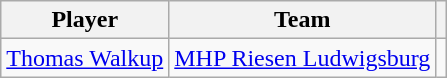<table class="wikitable">
<tr>
<th>Player</th>
<th>Team</th>
<th></th>
</tr>
<tr>
<td> <a href='#'>Thomas Walkup</a></td>
<td> <a href='#'>MHP Riesen Ludwigsburg</a></td>
<td></td>
</tr>
</table>
